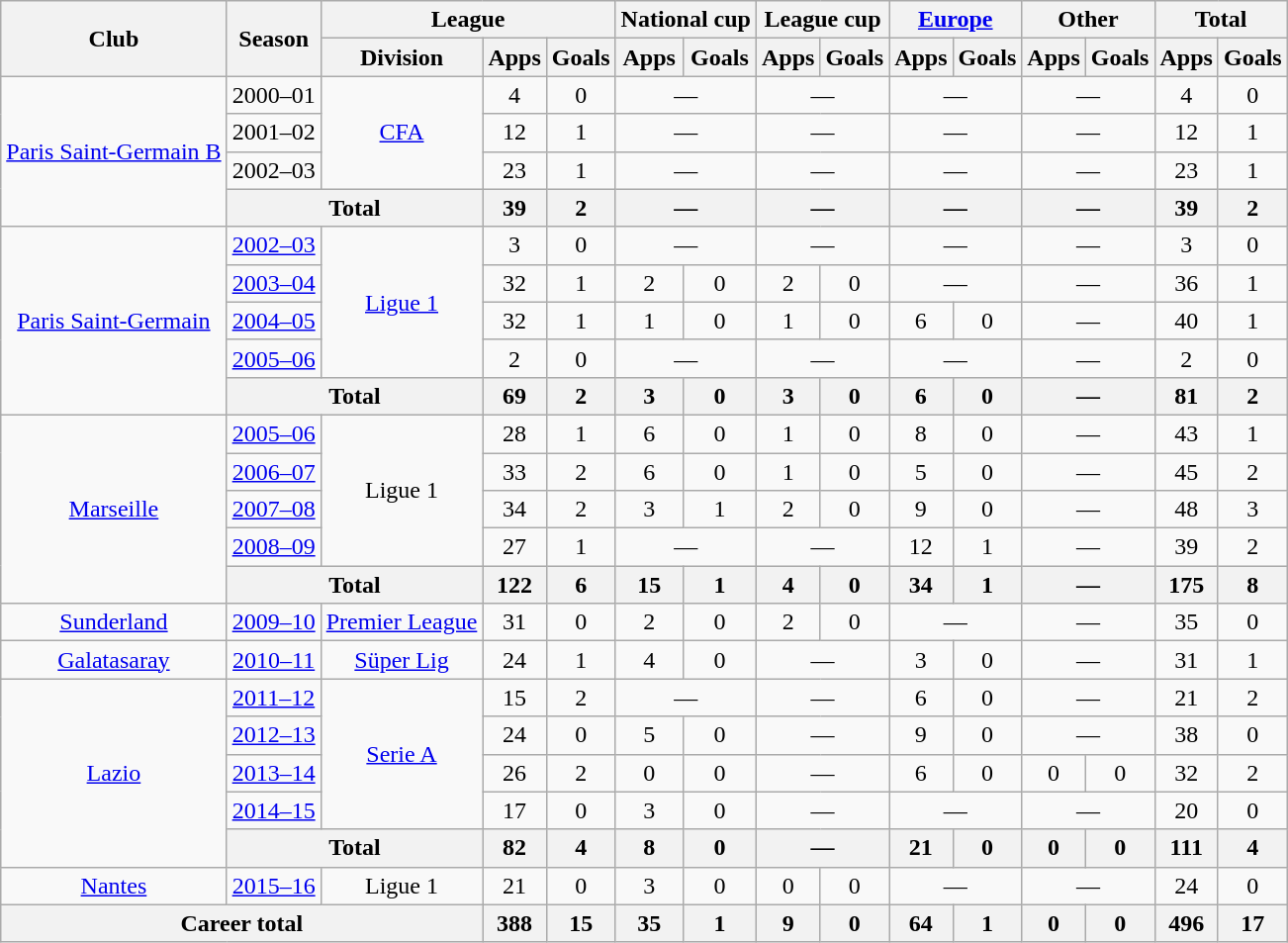<table class="wikitable" style="text-align:center">
<tr>
<th rowspan="2">Club</th>
<th rowspan="2">Season</th>
<th colspan="3">League</th>
<th colspan="2">National cup</th>
<th colspan="2">League cup</th>
<th colspan="2"><a href='#'>Europe</a></th>
<th colspan="2">Other</th>
<th colspan="2">Total</th>
</tr>
<tr>
<th>Division</th>
<th>Apps</th>
<th>Goals</th>
<th>Apps</th>
<th>Goals</th>
<th>Apps</th>
<th>Goals</th>
<th>Apps</th>
<th>Goals</th>
<th>Apps</th>
<th>Goals</th>
<th>Apps</th>
<th>Goals</th>
</tr>
<tr>
<td rowspan="4"><a href='#'>Paris Saint-Germain B</a></td>
<td>2000–01</td>
<td rowspan="3"><a href='#'>CFA</a></td>
<td>4</td>
<td>0</td>
<td colspan="2">—</td>
<td colspan="2">—</td>
<td colspan="2">—</td>
<td colspan="2">—</td>
<td>4</td>
<td>0</td>
</tr>
<tr>
<td>2001–02</td>
<td>12</td>
<td>1</td>
<td colspan="2">—</td>
<td colspan="2">—</td>
<td colspan="2">—</td>
<td colspan="2">—</td>
<td>12</td>
<td>1</td>
</tr>
<tr>
<td>2002–03</td>
<td>23</td>
<td>1</td>
<td colspan="2">—</td>
<td colspan="2">—</td>
<td colspan="2">—</td>
<td colspan="2">—</td>
<td>23</td>
<td>1</td>
</tr>
<tr>
<th colspan="2">Total</th>
<th>39</th>
<th>2</th>
<th colspan="2">—</th>
<th colspan="2">—</th>
<th colspan="2">—</th>
<th colspan="2">—</th>
<th>39</th>
<th>2</th>
</tr>
<tr>
<td rowspan="5"><a href='#'>Paris Saint-Germain</a></td>
<td><a href='#'>2002–03</a></td>
<td rowspan="4"><a href='#'>Ligue 1</a></td>
<td>3</td>
<td>0</td>
<td colspan="2">—</td>
<td colspan="2">—</td>
<td colspan="2">—</td>
<td colspan="2">—</td>
<td>3</td>
<td>0</td>
</tr>
<tr>
<td><a href='#'>2003–04</a></td>
<td>32</td>
<td>1</td>
<td>2</td>
<td>0</td>
<td>2</td>
<td>0</td>
<td colspan="2">—</td>
<td colspan="2">—</td>
<td>36</td>
<td>1</td>
</tr>
<tr>
<td><a href='#'>2004–05</a></td>
<td>32</td>
<td>1</td>
<td>1</td>
<td>0</td>
<td>1</td>
<td>0</td>
<td>6</td>
<td>0</td>
<td colspan="2">—</td>
<td>40</td>
<td>1</td>
</tr>
<tr>
<td><a href='#'>2005–06</a></td>
<td>2</td>
<td>0</td>
<td colspan="2">—</td>
<td colspan="2">—</td>
<td colspan="2">—</td>
<td colspan="2">—</td>
<td>2</td>
<td>0</td>
</tr>
<tr>
<th colspan="2">Total</th>
<th>69</th>
<th>2</th>
<th>3</th>
<th>0</th>
<th>3</th>
<th>0</th>
<th>6</th>
<th>0</th>
<th colspan="2">—</th>
<th>81</th>
<th>2</th>
</tr>
<tr>
<td rowspan="5"><a href='#'>Marseille</a></td>
<td><a href='#'>2005–06</a></td>
<td rowspan="4">Ligue 1</td>
<td>28</td>
<td>1</td>
<td>6</td>
<td>0</td>
<td>1</td>
<td>0</td>
<td>8</td>
<td>0</td>
<td colspan="2">—</td>
<td>43</td>
<td>1</td>
</tr>
<tr>
<td><a href='#'>2006–07</a></td>
<td>33</td>
<td>2</td>
<td>6</td>
<td>0</td>
<td>1</td>
<td>0</td>
<td>5</td>
<td>0</td>
<td colspan="2">—</td>
<td>45</td>
<td>2</td>
</tr>
<tr>
<td><a href='#'>2007–08</a></td>
<td>34</td>
<td>2</td>
<td>3</td>
<td>1</td>
<td>2</td>
<td>0</td>
<td>9</td>
<td>0</td>
<td colspan="2">—</td>
<td>48</td>
<td>3</td>
</tr>
<tr>
<td><a href='#'>2008–09</a></td>
<td>27</td>
<td>1</td>
<td colspan="2">—</td>
<td colspan="2">—</td>
<td>12</td>
<td>1</td>
<td colspan="2">—</td>
<td>39</td>
<td>2</td>
</tr>
<tr>
<th colspan="2">Total</th>
<th>122</th>
<th>6</th>
<th>15</th>
<th>1</th>
<th>4</th>
<th>0</th>
<th>34</th>
<th>1</th>
<th colspan="2">—</th>
<th>175</th>
<th>8</th>
</tr>
<tr>
<td><a href='#'>Sunderland</a></td>
<td><a href='#'>2009–10</a></td>
<td><a href='#'>Premier League</a></td>
<td>31</td>
<td>0</td>
<td>2</td>
<td>0</td>
<td>2</td>
<td>0</td>
<td colspan="2">—</td>
<td colspan="2">—</td>
<td>35</td>
<td>0</td>
</tr>
<tr>
<td><a href='#'>Galatasaray</a></td>
<td><a href='#'>2010–11</a></td>
<td><a href='#'>Süper Lig</a></td>
<td>24</td>
<td>1</td>
<td>4</td>
<td>0</td>
<td colspan="2">—</td>
<td>3</td>
<td>0</td>
<td colspan="2">—</td>
<td>31</td>
<td>1</td>
</tr>
<tr>
<td rowspan="5"><a href='#'>Lazio</a></td>
<td><a href='#'>2011–12</a></td>
<td rowspan="4"><a href='#'>Serie A</a></td>
<td>15</td>
<td>2</td>
<td colspan="2">—</td>
<td colspan="2">—</td>
<td>6</td>
<td>0</td>
<td colspan="2">—</td>
<td>21</td>
<td>2</td>
</tr>
<tr>
<td><a href='#'>2012–13</a></td>
<td>24</td>
<td>0</td>
<td>5</td>
<td>0</td>
<td colspan="2">—</td>
<td>9</td>
<td>0</td>
<td colspan="2">—</td>
<td>38</td>
<td>0</td>
</tr>
<tr>
<td><a href='#'>2013–14</a></td>
<td>26</td>
<td>2</td>
<td>0</td>
<td>0</td>
<td colspan="2">—</td>
<td>6</td>
<td>0</td>
<td>0</td>
<td>0</td>
<td>32</td>
<td>2</td>
</tr>
<tr>
<td><a href='#'>2014–15</a></td>
<td>17</td>
<td>0</td>
<td>3</td>
<td>0</td>
<td colspan="2">—</td>
<td colspan="2">—</td>
<td colspan="2">—</td>
<td>20</td>
<td>0</td>
</tr>
<tr>
<th colspan="2">Total</th>
<th>82</th>
<th>4</th>
<th>8</th>
<th>0</th>
<th colspan="2">—</th>
<th>21</th>
<th>0</th>
<th>0</th>
<th>0</th>
<th>111</th>
<th>4</th>
</tr>
<tr>
<td><a href='#'>Nantes</a></td>
<td><a href='#'>2015–16</a></td>
<td>Ligue 1</td>
<td>21</td>
<td>0</td>
<td>3</td>
<td>0</td>
<td>0</td>
<td>0</td>
<td colspan="2">—</td>
<td colspan="2">—</td>
<td>24</td>
<td>0</td>
</tr>
<tr>
<th colspan="3">Career total</th>
<th>388</th>
<th>15</th>
<th>35</th>
<th>1</th>
<th>9</th>
<th>0</th>
<th>64</th>
<th>1</th>
<th>0</th>
<th>0</th>
<th>496</th>
<th>17</th>
</tr>
</table>
